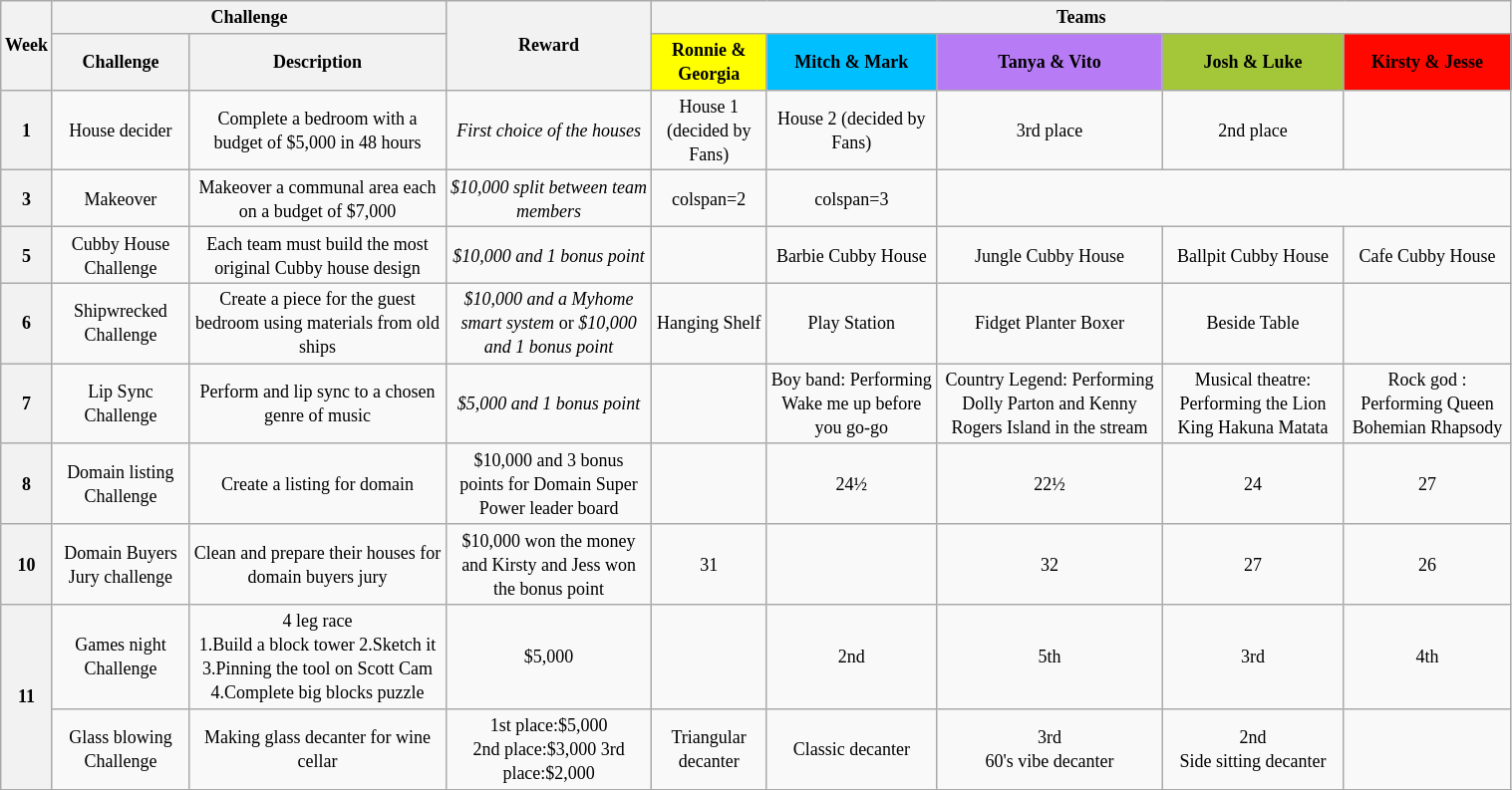<table class="wikitable" style="text-align: center; font-size: 9pt; line-height:16px; width:80%">
<tr>
<th scope="col" rowspan="2">Week</th>
<th scope="col" colspan="2">Challenge</th>
<th scope="col" rowspan="2">Reward</th>
<th scope="col" colspan="5">Teams</th>
</tr>
<tr>
<th scope="col">Challenge</th>
<th scope="col">Description</th>
<th style="background:yellow; color:black;"><strong>Ronnie & Georgia</strong></th>
<th style="background:#00BFFF; color:black;"><strong>Mitch & Mark</strong></th>
<th style="background:#B87BF6; color:black;"><strong>Tanya & Vito</strong></th>
<th style="background:#A4C639; color:black;"><strong>Josh & Luke</strong></th>
<th style="background:#FF0800; color:black;"><strong>Kirsty & Jesse</strong></th>
</tr>
<tr>
<th>1</th>
<td>House decider</td>
<td>Complete a bedroom with a budget of $5,000 in 48 hours</td>
<td><em>First choice of the houses</em></td>
<td>House 1 (decided by Fans)</td>
<td>House 2 (decided by Fans)</td>
<td>3rd place<br></td>
<td>2nd place<br></td>
<td></td>
</tr>
<tr>
<th>3</th>
<td> Makeover</td>
<td>Makeover a communal area each on a budget of $7,000</td>
<td><em>$10,000 split between team members</em></td>
<td>colspan=2 </td>
<td>colspan=3 </td>
</tr>
<tr>
<th>5</th>
<td>Cubby House Challenge</td>
<td>Each team must build the most original Cubby house design</td>
<td><em>$10,000 and 1 bonus point</em></td>
<td></td>
<td>Barbie Cubby House</td>
<td>Jungle Cubby House</td>
<td>Ballpit Cubby House</td>
<td>Cafe Cubby House</td>
</tr>
<tr>
<th>6</th>
<td>Shipwrecked Challenge</td>
<td>Create a piece for the guest bedroom using materials from old ships</td>
<td><em>$10,000 and a Myhome smart system</em> or <em>$10,000 and 1 bonus point</em></td>
<td>Hanging Shelf</td>
<td>Play Station</td>
<td>Fidget Planter Boxer</td>
<td>Beside Table</td>
<td></td>
</tr>
<tr>
<th>7</th>
<td>Lip Sync Challenge</td>
<td>Perform and lip sync to a chosen genre of music</td>
<td><em>$5,000 and 1 bonus point</em></td>
<td></td>
<td>Boy band: Performing Wake me up before you go-go</td>
<td>Country Legend: Performing Dolly Parton and Kenny Rogers Island in the stream</td>
<td>Musical theatre: Performing the Lion King Hakuna Matata</td>
<td>Rock god : Performing Queen Bohemian Rhapsody</td>
</tr>
<tr>
<th>8</th>
<td>Domain listing Challenge</td>
<td>Create a listing for domain</td>
<td>$10,000 and 3 bonus points for Domain Super Power leader board</td>
<td></td>
<td>24½</td>
<td>22½</td>
<td>24</td>
<td>27</td>
</tr>
<tr>
<th>10</th>
<td>Domain Buyers Jury challenge</td>
<td>Clean and prepare their houses for domain buyers jury</td>
<td>$10,000 won the money and Kirsty and Jess won the bonus point</td>
<td>31</td>
<td></td>
<td>32</td>
<td>27</td>
<td>26</td>
</tr>
<tr>
<th rowspan="2">11</th>
<td>Games night Challenge</td>
<td>4 leg race<br>1.Build a block tower
2.Sketch it
3.Pinning the tool on Scott Cam
4.Complete big blocks puzzle</td>
<td>$5,000</td>
<td></td>
<td>2nd</td>
<td>5th</td>
<td>3rd</td>
<td>4th</td>
</tr>
<tr>
<td>Glass blowing Challenge</td>
<td>Making glass decanter for wine cellar</td>
<td>1st place:$5,000<br>2nd place:$3,000
3rd place:$2,000</td>
<td>Triangular decanter</td>
<td>Classic decanter</td>
<td>3rd<br>60's vibe decanter</td>
<td>2nd<br>Side sitting decanter</td>
<td></td>
</tr>
<tr>
</tr>
</table>
